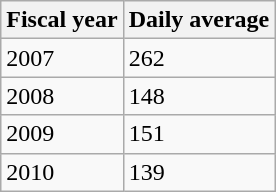<table class="wikitable">
<tr>
<th>Fiscal year</th>
<th>Daily average</th>
</tr>
<tr>
<td>2007</td>
<td>262</td>
</tr>
<tr>
<td>2008</td>
<td>148</td>
</tr>
<tr>
<td>2009</td>
<td>151</td>
</tr>
<tr>
<td>2010</td>
<td>139</td>
</tr>
</table>
